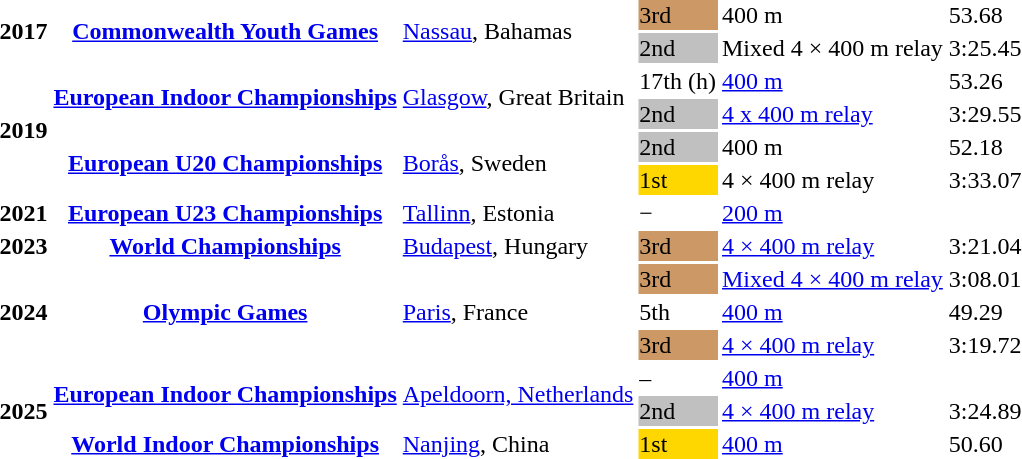<table>
<tr>
<th scope="rowgroup" rowspan=2>2017</th>
<th scope="rowgroup" rowspan=2><a href='#'>Commonwealth Youth Games</a></th>
<td rowspan=2><a href='#'>Nassau</a>, Bahamas</td>
<td bgcolor=cc9966>3rd</td>
<td>400 m</td>
<td>53.68</td>
</tr>
<tr>
<td bgcolor=silver>2nd</td>
<td>Mixed 4 × 400 m relay</td>
<td>3:25.45</td>
</tr>
<tr>
<th scope="rowgroup" rowspan=4>2019</th>
<th scope="rowgroup" rowspan=2><a href='#'>European Indoor Championships</a></th>
<td rowspan=2><a href='#'>Glasgow</a>, Great Britain</td>
<td>17th (h)</td>
<td><a href='#'>400 m</a> </td>
<td>53.26</td>
</tr>
<tr>
<td bgcolor=silver>2nd</td>
<td><a href='#'>4 x 400 m relay</a> </td>
<td>3:29.55</td>
</tr>
<tr>
<th scope="rowgroup" rowspan=2><a href='#'>European U20 Championships</a></th>
<td rowspan=2><a href='#'>Borås</a>, Sweden</td>
<td bgcolor=silver>2nd</td>
<td>400 m</td>
<td>52.18 </td>
</tr>
<tr>
<td bgcolor=gold>1st</td>
<td>4 × 400 m relay</td>
<td>3:33.07 </td>
</tr>
<tr>
<th scope="row">2021</th>
<th scope="row"><a href='#'>European U23 Championships</a></th>
<td><a href='#'>Tallinn</a>, Estonia</td>
<td>−</td>
<td><a href='#'>200 m</a></td>
<td></td>
</tr>
<tr>
<th scope="row">2023</th>
<th scope="row"><a href='#'>World Championships</a></th>
<td><a href='#'>Budapest</a>, Hungary</td>
<td bgcolor=cc9966>3rd</td>
<td><a href='#'>4 × 400 m relay</a></td>
<td>3:21.04 </td>
</tr>
<tr>
<th scope="rowgroup" rowspan=3>2024</th>
<th scope="rowgroup" rowspan=3><a href='#'>Olympic Games</a></th>
<td rowspan=3><a href='#'>Paris</a>, France</td>
<td bgcolor=cc9966>3rd</td>
<td><a href='#'>Mixed 4 × 400 m relay</a></td>
<td>3:08.01 </td>
</tr>
<tr>
<td>5th</td>
<td><a href='#'>400 m</a></td>
<td>49.29 </td>
</tr>
<tr>
<td bgcolor=cc9966>3rd</td>
<td><a href='#'>4 × 400 m relay</a></td>
<td>3:19.72 </td>
</tr>
<tr>
<th scope="rowgroup" rowspan=3>2025</th>
<th scope="rowgroup" rowspan=2><a href='#'>European Indoor Championships</a></th>
<td rowspan=2><a href='#'>Apeldoorn, Netherlands</a></td>
<td>–</td>
<td><a href='#'>400 m</a></td>
<td></td>
</tr>
<tr>
<td bgcolor=silver>2nd</td>
<td><a href='#'>4 × 400 m relay</a></td>
<td>3:24.89</td>
</tr>
<tr>
<th scope="rowgroup"><a href='#'>World Indoor Championships</a></th>
<td><a href='#'>Nanjing</a>, China</td>
<td bgcolor=gold>1st</td>
<td><a href='#'>400 m</a></td>
<td>50.60</td>
</tr>
</table>
